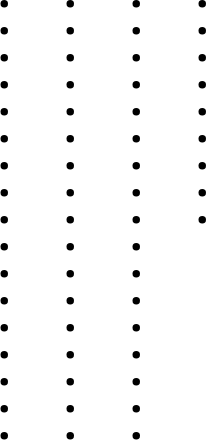<table>
<tr valign="top">
<td><br><ul><li></li><li></li><li></li><li></li><li></li><li></li><li></li><li></li><li></li><li></li><li></li><li></li><li></li><li></li><li></li><li></li><li></li></ul></td>
<td><br><ul><li></li><li></li><li></li><li></li><li></li><li></li><li></li><li></li><li></li><li></li><li></li><li></li><li></li><li></li><li></li><li></li><li></li></ul></td>
<td><br><ul><li></li><li></li><li></li><li></li><li></li><li></li><li></li><li></li><li></li><li></li><li></li><li></li><li></li><li></li><li></li><li></li><li></li></ul></td>
<td><br><ul><li></li><li></li><li></li><li></li><li></li><li></li><li></li><li></li><li></li></ul></td>
</tr>
</table>
